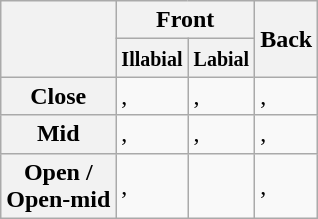<table class="wikitable">
<tr>
<th rowspan="2"></th>
<th colspan="2">Front</th>
<th rowspan="2">Back</th>
</tr>
<tr>
<th><small>Illabial</small></th>
<th><small>Labial</small></th>
</tr>
<tr>
<th>Close</th>
<td>,</td>
<td>,</td>
<td>,</td>
</tr>
<tr>
<th>Mid</th>
<td>,</td>
<td>,</td>
<td>,</td>
</tr>
<tr>
<th>Open /<br>Open-mid</th>
<td>,</td>
<td></td>
<td>,</td>
</tr>
</table>
